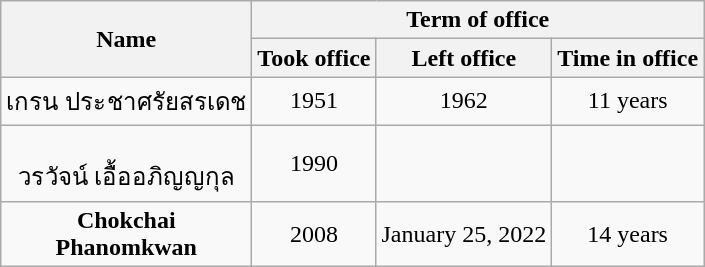<table class="wikitable" style="text-align:center">
<tr>
<th rowspan="2" width="160">Name<br></th>
<th colspan="3">Term of office</th>
</tr>
<tr>
<th>Took office</th>
<th>Left office</th>
<th>Time in office</th>
</tr>
<tr>
<td><strong></strong>เกรน ประชาศรัยสรเดช<br></td>
<td>1951</td>
<td>1962</td>
<td>11 years</td>
</tr>
<tr>
<td><strong></strong><br>วรวัจน์ เอื้ออภิญญกุล
</td>
<td>1990</td>
<td></td>
<td></td>
</tr>
<tr>
<td><strong>Chokchai Phanomkwan</strong></td>
<td>2008</td>
<td>January 25, 2022</td>
<td>14 years</td>
</tr>
</table>
